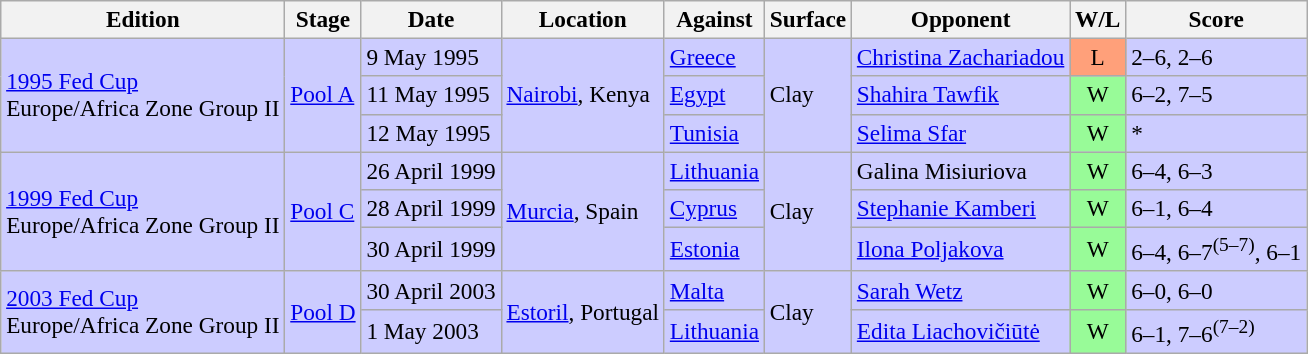<table class=wikitable style=font-size:97%>
<tr>
<th>Edition</th>
<th>Stage</th>
<th>Date</th>
<th>Location</th>
<th>Against</th>
<th>Surface</th>
<th>Opponent</th>
<th>W/L</th>
<th>Score</th>
</tr>
<tr style="background:#CCCCFF;">
<td rowspan=3><a href='#'>1995 Fed Cup</a> <br> Europe/Africa Zone Group II</td>
<td rowspan=3><a href='#'>Pool A</a></td>
<td>9 May 1995</td>
<td rowspan=3><a href='#'>Nairobi</a>, Kenya</td>
<td> <a href='#'>Greece</a></td>
<td rowspan=3>Clay</td>
<td><a href='#'>Christina Zachariadou</a></td>
<td style="text-align:center; background:#ffa07a;">L</td>
<td>2–6, 2–6</td>
</tr>
<tr style="background:#CCCCFF;">
<td>11 May 1995</td>
<td> <a href='#'>Egypt</a></td>
<td><a href='#'>Shahira Tawfik</a></td>
<td style="text-align:center; background:#98fb98;">W</td>
<td>6–2, 7–5</td>
</tr>
<tr style="background:#CCCCFF;">
<td>12 May 1995</td>
<td> <a href='#'>Tunisia</a></td>
<td><a href='#'>Selima Sfar</a></td>
<td style="text-align:center; background:#98fb98;">W</td>
<td> *</td>
</tr>
<tr style="background:#CCCCFF;">
<td rowspan=3><a href='#'>1999 Fed Cup</a> <br> Europe/Africa Zone Group II</td>
<td rowspan=3><a href='#'>Pool C</a></td>
<td>26 April 1999</td>
<td rowspan=3><a href='#'>Murcia</a>, Spain</td>
<td> <a href='#'>Lithuania</a></td>
<td rowspan=3>Clay</td>
<td>Galina Misiuriova</td>
<td style="text-align:center; background:#98fb98;">W</td>
<td>6–4, 6–3</td>
</tr>
<tr style="background:#CCCCFF;">
<td>28 April 1999</td>
<td> <a href='#'>Cyprus</a></td>
<td><a href='#'>Stephanie Kamberi</a></td>
<td style="text-align:center; background:#98fb98;">W</td>
<td>6–1, 6–4</td>
</tr>
<tr style="background:#CCCCFF;">
<td>30 April 1999</td>
<td> <a href='#'>Estonia</a></td>
<td><a href='#'>Ilona Poljakova</a></td>
<td style="text-align:center; background:#98fb98;">W</td>
<td>6–4, 6–7<sup>(5–7)</sup>, 6–1</td>
</tr>
<tr style="background:#CCCCFF;">
<td rowspan=2><a href='#'>2003 Fed Cup</a> <br> Europe/Africa Zone Group II</td>
<td rowspan=2><a href='#'>Pool D</a></td>
<td>30 April 2003</td>
<td rowspan=2><a href='#'>Estoril</a>, Portugal</td>
<td> <a href='#'>Malta</a></td>
<td rowspan=2>Clay</td>
<td><a href='#'>Sarah Wetz</a></td>
<td style="text-align:center; background:#98fb98;">W</td>
<td>6–0, 6–0</td>
</tr>
<tr style="background:#CCCCFF;">
<td>1 May 2003</td>
<td> <a href='#'>Lithuania</a></td>
<td><a href='#'>Edita Liachovičiūtė</a></td>
<td style="text-align:center; background:#98fb98;">W</td>
<td>6–1, 7–6<sup>(7–2)</sup></td>
</tr>
</table>
